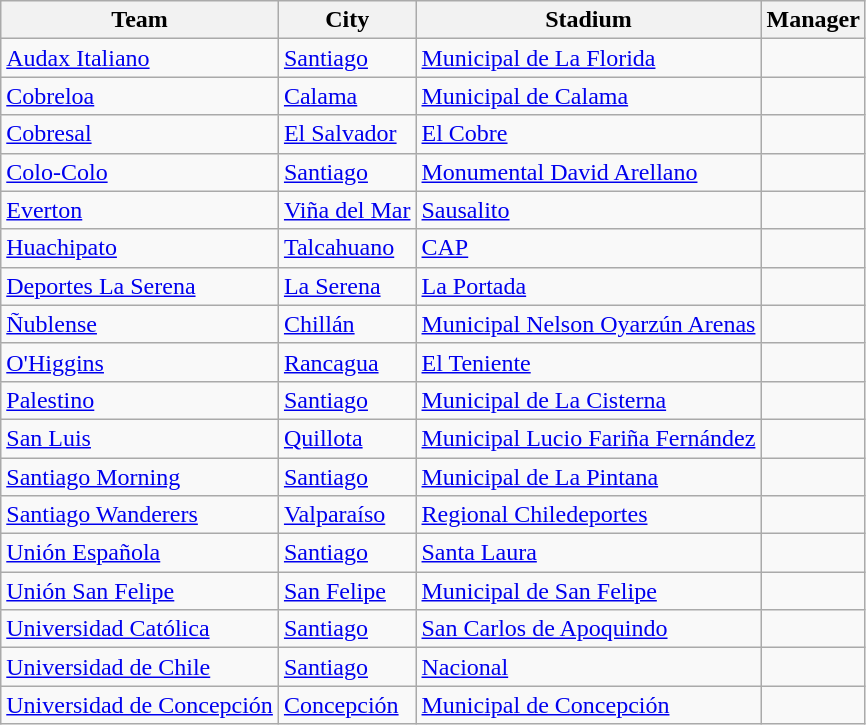<table class="wikitable sortable">
<tr>
<th>Team</th>
<th>City</th>
<th>Stadium</th>
<th>Manager</th>
</tr>
<tr>
<td><a href='#'>Audax Italiano</a></td>
<td><a href='#'>Santiago</a></td>
<td><a href='#'>Municipal de La Florida</a></td>
<td></td>
</tr>
<tr>
<td><a href='#'>Cobreloa</a></td>
<td><a href='#'>Calama</a></td>
<td><a href='#'>Municipal de Calama</a></td>
<td></td>
</tr>
<tr>
<td><a href='#'>Cobresal</a></td>
<td><a href='#'>El Salvador</a></td>
<td><a href='#'>El Cobre</a></td>
<td></td>
</tr>
<tr>
<td><a href='#'>Colo-Colo</a></td>
<td><a href='#'>Santiago</a></td>
<td><a href='#'>Monumental David Arellano</a></td>
<td></td>
</tr>
<tr>
<td><a href='#'>Everton</a></td>
<td><a href='#'>Viña del Mar</a></td>
<td><a href='#'>Sausalito</a></td>
<td></td>
</tr>
<tr>
<td><a href='#'>Huachipato</a></td>
<td><a href='#'>Talcahuano</a></td>
<td><a href='#'>CAP</a></td>
<td></td>
</tr>
<tr>
<td><a href='#'>Deportes La Serena</a></td>
<td><a href='#'>La Serena</a></td>
<td><a href='#'>La Portada</a></td>
<td></td>
</tr>
<tr>
<td><a href='#'>Ñublense</a></td>
<td><a href='#'>Chillán</a></td>
<td><a href='#'>Municipal Nelson Oyarzún Arenas</a></td>
<td></td>
</tr>
<tr>
<td><a href='#'>O'Higgins</a></td>
<td><a href='#'>Rancagua</a></td>
<td><a href='#'>El Teniente</a></td>
<td></td>
</tr>
<tr>
<td><a href='#'>Palestino</a></td>
<td><a href='#'>Santiago</a></td>
<td><a href='#'>Municipal de La Cisterna</a></td>
<td></td>
</tr>
<tr>
<td><a href='#'>San Luis</a></td>
<td><a href='#'>Quillota</a></td>
<td><a href='#'>Municipal Lucio Fariña Fernández</a></td>
<td></td>
</tr>
<tr>
<td><a href='#'>Santiago Morning</a></td>
<td><a href='#'>Santiago</a></td>
<td><a href='#'>Municipal de La Pintana</a></td>
<td></td>
</tr>
<tr>
<td><a href='#'>Santiago Wanderers</a></td>
<td><a href='#'>Valparaíso</a></td>
<td><a href='#'>Regional Chiledeportes</a></td>
<td></td>
</tr>
<tr>
<td><a href='#'>Unión Española</a></td>
<td><a href='#'>Santiago</a></td>
<td><a href='#'>Santa Laura</a></td>
<td></td>
</tr>
<tr>
<td><a href='#'>Unión San Felipe</a></td>
<td><a href='#'>San Felipe</a></td>
<td><a href='#'>Municipal de San Felipe</a></td>
<td></td>
</tr>
<tr>
<td><a href='#'>Universidad Católica</a></td>
<td><a href='#'>Santiago</a></td>
<td><a href='#'>San Carlos de Apoquindo</a></td>
<td></td>
</tr>
<tr>
<td><a href='#'>Universidad de Chile</a></td>
<td><a href='#'>Santiago</a></td>
<td><a href='#'>Nacional</a></td>
<td></td>
</tr>
<tr>
<td><a href='#'>Universidad de Concepción</a></td>
<td><a href='#'>Concepción</a></td>
<td><a href='#'>Municipal de Concepción</a></td>
<td></td>
</tr>
</table>
